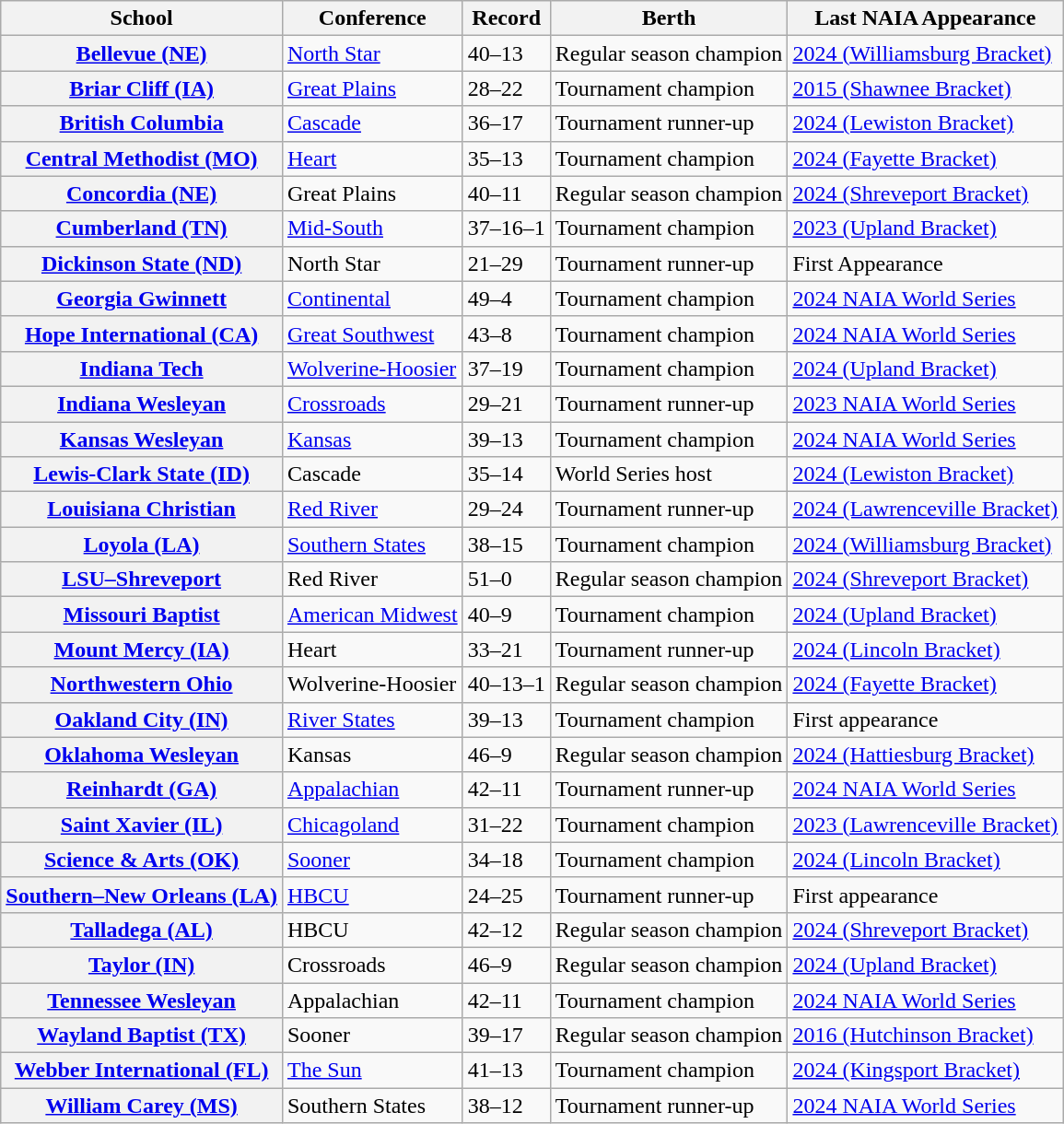<table class = "wikitable sortable plainrowheaders">
<tr>
<th>School</th>
<th>Conference</th>
<th>Record</th>
<th>Berth</th>
<th>Last NAIA Appearance</th>
</tr>
<tr>
<th scope="row"><a href='#'>Bellevue (NE)</a></th>
<td><a href='#'>North Star</a></td>
<td>40–13</td>
<td>Regular season champion</td>
<td><a href='#'>2024 (Williamsburg Bracket)</a></td>
</tr>
<tr>
<th scope="row"><a href='#'>Briar Cliff (IA)</a></th>
<td><a href='#'>Great Plains</a></td>
<td>28–22</td>
<td>Tournament champion</td>
<td><a href='#'>2015 (Shawnee Bracket)</a></td>
</tr>
<tr>
<th scope="row"><a href='#'>British Columbia</a></th>
<td><a href='#'>Cascade</a></td>
<td>36–17</td>
<td>Tournament runner-up</td>
<td><a href='#'>2024 (Lewiston Bracket)</a></td>
</tr>
<tr>
<th scope="row"><a href='#'>Central Methodist (MO)</a></th>
<td><a href='#'>Heart</a></td>
<td>35–13</td>
<td>Tournament champion</td>
<td><a href='#'>2024 (Fayette Bracket)</a></td>
</tr>
<tr>
<th scope="row"><a href='#'>Concordia (NE)</a></th>
<td>Great Plains</td>
<td>40–11</td>
<td>Regular season champion</td>
<td><a href='#'>2024 (Shreveport Bracket)</a></td>
</tr>
<tr>
<th scope="row"><a href='#'>Cumberland (TN)</a></th>
<td><a href='#'>Mid-South</a></td>
<td>37–16–1</td>
<td>Tournament champion</td>
<td><a href='#'>2023 (Upland Bracket)</a></td>
</tr>
<tr>
<th scope="row"><a href='#'>Dickinson State (ND)</a></th>
<td>North Star</td>
<td>21–29</td>
<td>Tournament runner-up</td>
<td>First Appearance</td>
</tr>
<tr>
<th scope="row"><a href='#'>Georgia Gwinnett</a></th>
<td><a href='#'>Continental</a></td>
<td>49–4</td>
<td>Tournament champion</td>
<td><a href='#'>2024 NAIA World Series</a></td>
</tr>
<tr>
<th scope="row"><a href='#'>Hope International (CA)</a></th>
<td><a href='#'>Great Southwest</a></td>
<td>43–8</td>
<td>Tournament champion</td>
<td><a href='#'>2024 NAIA World Series</a></td>
</tr>
<tr>
<th scope="row"><a href='#'>Indiana Tech</a></th>
<td><a href='#'>Wolverine-Hoosier</a></td>
<td>37–19</td>
<td>Tournament champion</td>
<td><a href='#'>2024 (Upland Bracket)</a></td>
</tr>
<tr>
<th scope="row"><a href='#'>Indiana Wesleyan</a></th>
<td><a href='#'>Crossroads</a></td>
<td>29–21</td>
<td>Tournament runner-up</td>
<td><a href='#'>2023 NAIA World Series</a></td>
</tr>
<tr>
<th scope="row"><a href='#'>Kansas Wesleyan</a></th>
<td><a href='#'>Kansas</a></td>
<td>39–13</td>
<td>Tournament champion</td>
<td><a href='#'>2024 NAIA World Series</a></td>
</tr>
<tr>
<th scope="row"><a href='#'>Lewis-Clark State (ID)</a></th>
<td>Cascade</td>
<td>35–14</td>
<td>World Series host</td>
<td><a href='#'>2024 (Lewiston Bracket)</a></td>
</tr>
<tr>
<th scope="row"><a href='#'>Louisiana Christian</a></th>
<td><a href='#'>Red River</a></td>
<td>29–24</td>
<td>Tournament runner-up</td>
<td><a href='#'>2024 (Lawrenceville Bracket)</a></td>
</tr>
<tr>
<th scope="row"><a href='#'>Loyola (LA)</a></th>
<td><a href='#'>Southern States</a></td>
<td>38–15</td>
<td>Tournament champion</td>
<td><a href='#'>2024 (Williamsburg Bracket)</a></td>
</tr>
<tr>
<th scope="row"><a href='#'>LSU–Shreveport</a></th>
<td>Red River</td>
<td>51–0</td>
<td>Regular season champion</td>
<td><a href='#'>2024 (Shreveport Bracket)</a></td>
</tr>
<tr>
<th scope="row"><a href='#'>Missouri Baptist</a></th>
<td><a href='#'>American Midwest</a></td>
<td>40–9</td>
<td>Tournament champion</td>
<td><a href='#'>2024 (Upland Bracket)</a></td>
</tr>
<tr>
<th scope="row"><a href='#'>Mount Mercy (IA)</a></th>
<td>Heart</td>
<td>33–21</td>
<td>Tournament runner-up</td>
<td><a href='#'>2024 (Lincoln Bracket)</a></td>
</tr>
<tr>
<th scope="row"><a href='#'>Northwestern Ohio</a></th>
<td>Wolverine-Hoosier</td>
<td>40–13–1</td>
<td>Regular season champion</td>
<td><a href='#'>2024 (Fayette Bracket)</a></td>
</tr>
<tr>
<th scope="row"><a href='#'>Oakland City (IN)</a></th>
<td><a href='#'>River States</a></td>
<td>39–13</td>
<td>Tournament champion</td>
<td>First appearance</td>
</tr>
<tr>
<th scope="row"><a href='#'>Oklahoma Wesleyan</a></th>
<td>Kansas</td>
<td>46–9</td>
<td>Regular season champion</td>
<td><a href='#'>2024 (Hattiesburg Bracket)</a></td>
</tr>
<tr>
<th scope="row"><a href='#'>Reinhardt (GA)</a></th>
<td><a href='#'>Appalachian</a></td>
<td>42–11</td>
<td>Tournament runner-up</td>
<td><a href='#'>2024 NAIA World Series</a></td>
</tr>
<tr>
<th scope="row"><a href='#'>Saint Xavier (IL)</a></th>
<td><a href='#'>Chicagoland</a></td>
<td>31–22</td>
<td>Tournament champion</td>
<td><a href='#'>2023 (Lawrenceville Bracket)</a></td>
</tr>
<tr>
<th scope="row"><a href='#'>Science & Arts (OK)</a></th>
<td><a href='#'>Sooner</a></td>
<td>34–18</td>
<td>Tournament champion</td>
<td><a href='#'>2024 (Lincoln Bracket)</a></td>
</tr>
<tr>
<th scope="row"><a href='#'>Southern–New Orleans (LA)</a></th>
<td><a href='#'>HBCU</a></td>
<td>24–25</td>
<td>Tournament runner-up</td>
<td>First appearance</td>
</tr>
<tr>
<th scope="row"><a href='#'>Talladega (AL)</a></th>
<td>HBCU</td>
<td>42–12</td>
<td>Regular season champion</td>
<td><a href='#'>2024 (Shreveport Bracket)</a></td>
</tr>
<tr>
<th scope="row"><a href='#'>Taylor (IN)</a></th>
<td>Crossroads</td>
<td>46–9</td>
<td>Regular season champion</td>
<td><a href='#'>2024 (Upland Bracket)</a></td>
</tr>
<tr>
<th scope="row"><a href='#'>Tennessee Wesleyan</a></th>
<td>Appalachian</td>
<td>42–11</td>
<td>Tournament champion</td>
<td><a href='#'>2024 NAIA World Series</a></td>
</tr>
<tr>
<th scope="row"><a href='#'>Wayland Baptist (TX)</a></th>
<td>Sooner</td>
<td>39–17</td>
<td>Regular season champion</td>
<td><a href='#'>2016 (Hutchinson Bracket)</a></td>
</tr>
<tr>
<th scope="row"><a href='#'>Webber International (FL)</a></th>
<td><a href='#'>The Sun</a></td>
<td>41–13</td>
<td>Tournament champion</td>
<td><a href='#'>2024 (Kingsport Bracket)</a></td>
</tr>
<tr>
<th scope="row"><a href='#'>William Carey (MS)</a></th>
<td>Southern States</td>
<td>38–12</td>
<td>Tournament runner-up</td>
<td><a href='#'>2024 NAIA World Series</a></td>
</tr>
</table>
